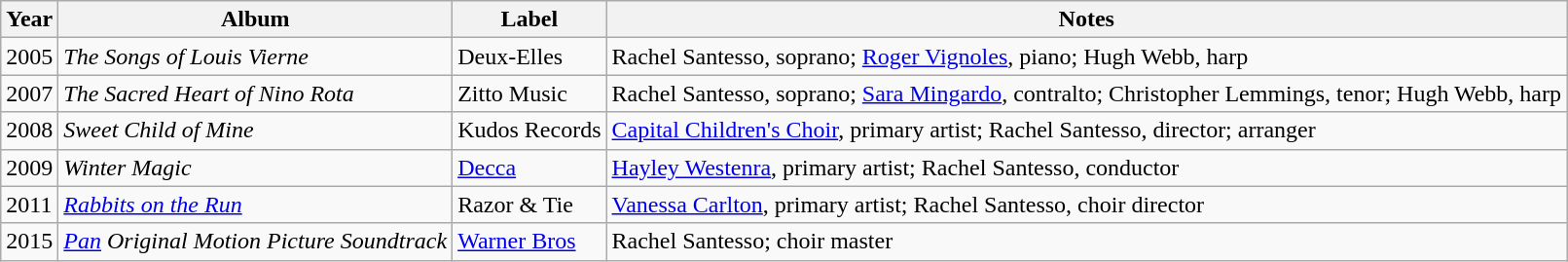<table class="wikitable">
<tr>
<th>Year</th>
<th>Album</th>
<th>Label</th>
<th>Notes</th>
</tr>
<tr>
<td>2005</td>
<td><em>The Songs of Louis Vierne</em></td>
<td>Deux-Elles</td>
<td>Rachel Santesso, soprano; <a href='#'>Roger Vignoles</a>, piano; Hugh Webb, harp</td>
</tr>
<tr>
<td>2007</td>
<td><em>The Sacred Heart of Nino Rota</em></td>
<td>Zitto Music</td>
<td>Rachel Santesso, soprano; <a href='#'>Sara Mingardo</a>, contralto; Christopher Lemmings, tenor; Hugh Webb, harp</td>
</tr>
<tr>
<td>2008</td>
<td><em>Sweet Child of Mine</em></td>
<td>Kudos Records</td>
<td><a href='#'>Capital Children's Choir</a>, primary artist; Rachel Santesso, director; arranger</td>
</tr>
<tr>
<td>2009</td>
<td><em>Winter Magic</em></td>
<td><a href='#'>Decca</a></td>
<td><a href='#'>Hayley Westenra</a>, primary artist; Rachel Santesso, conductor</td>
</tr>
<tr>
<td>2011</td>
<td><em><a href='#'>Rabbits on the Run</a></em></td>
<td>Razor & Tie</td>
<td><a href='#'>Vanessa Carlton</a>, primary artist; Rachel Santesso, choir director</td>
</tr>
<tr>
<td>2015</td>
<td><em><a href='#'>Pan</a> Original Motion Picture Soundtrack</em></td>
<td><a href='#'>Warner Bros</a></td>
<td>Rachel Santesso; choir master</td>
</tr>
</table>
